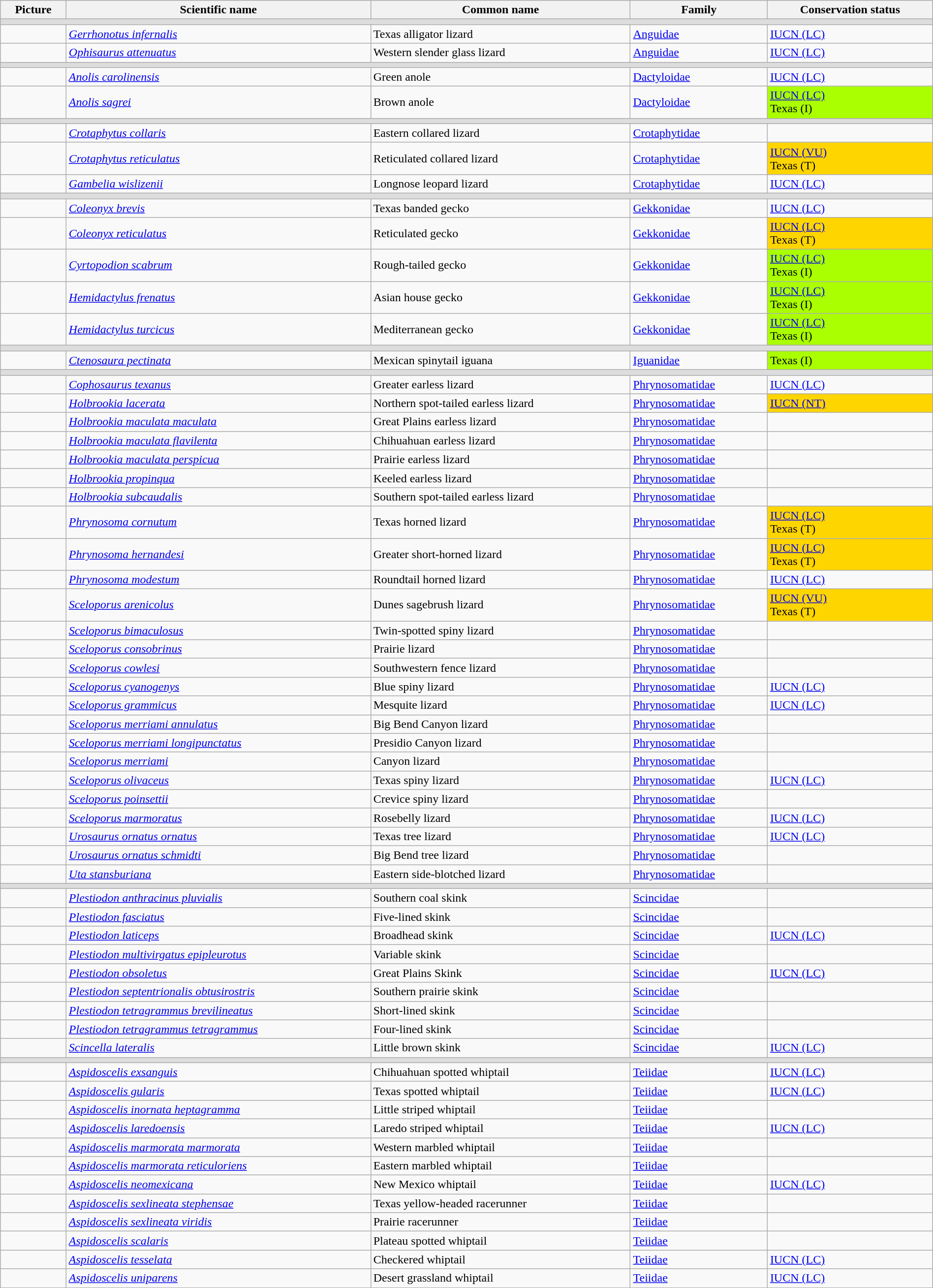<table class="wikitable sortable mw-collapsible" style="width: 100%;">
<tr>
<th class=unsortable>Picture</th>
<th>Scientific name</th>
<th>Common name</th>
<th>Family</th>
<th>Conservation status</th>
</tr>
<tr>
<th colspan="5"style="background:#dddddd;"></th>
</tr>
<tr>
<td></td>
<td><em><a href='#'>Gerrhonotus infernalis</a></em></td>
<td>Texas alligator lizard</td>
<td><a href='#'>Anguidae</a></td>
<td><a href='#'>IUCN (LC)</a></td>
</tr>
<tr>
<td></td>
<td><em><a href='#'>Ophisaurus attenuatus</a></em></td>
<td>Western slender glass lizard</td>
<td><a href='#'>Anguidae</a></td>
<td><a href='#'>IUCN (LC)</a></td>
</tr>
<tr>
<th colspan="5"style="background:#dddddd;"></th>
</tr>
<tr>
<td></td>
<td><em><a href='#'>Anolis carolinensis</a></em></td>
<td>Green anole</td>
<td><a href='#'>Dactyloidae</a></td>
<td><a href='#'>IUCN (LC)</a></td>
</tr>
<tr>
<td></td>
<td><em><a href='#'>Anolis sagrei</a></em></td>
<td>Brown anole</td>
<td><a href='#'>Dactyloidae</a></td>
<td style="background: #AAFF00;"><a href='#'>IUCN (LC)</a><br>Texas (I)</td>
</tr>
<tr>
<th colspan="5"style="background:#dddddd;"></th>
</tr>
<tr>
<td></td>
<td><em><a href='#'>Crotaphytus collaris</a></em></td>
<td>Eastern collared lizard</td>
<td><a href='#'>Crotaphytidae</a></td>
<td></td>
</tr>
<tr>
<td></td>
<td><em><a href='#'>Crotaphytus reticulatus</a></em></td>
<td>Reticulated collared lizard</td>
<td><a href='#'>Crotaphytidae</a></td>
<td style="background: #FFD500;"><a href='#'>IUCN (VU)</a><br>Texas (T)</td>
</tr>
<tr>
<td></td>
<td><em><a href='#'>Gambelia wislizenii</a></em></td>
<td>Longnose leopard lizard</td>
<td><a href='#'>Crotaphytidae</a></td>
<td><a href='#'>IUCN (LC)</a></td>
</tr>
<tr>
<th colspan="5"style="background:#dddddd;"></th>
</tr>
<tr>
<td></td>
<td><em><a href='#'>Coleonyx brevis</a></em></td>
<td>Texas banded gecko</td>
<td><a href='#'>Gekkonidae</a></td>
<td><a href='#'>IUCN (LC)</a></td>
</tr>
<tr>
<td></td>
<td><em><a href='#'>Coleonyx reticulatus</a></em></td>
<td>Reticulated gecko</td>
<td><a href='#'>Gekkonidae</a></td>
<td style="background: #FFD500;"><a href='#'>IUCN (LC)</a><br>Texas (T)</td>
</tr>
<tr>
<td></td>
<td><em><a href='#'>Cyrtopodion scabrum</a></em></td>
<td>Rough-tailed gecko</td>
<td><a href='#'>Gekkonidae</a></td>
<td style="background: #AAFF00;"><a href='#'>IUCN (LC)</a><br>Texas (I)</td>
</tr>
<tr>
<td></td>
<td><em><a href='#'>Hemidactylus frenatus</a></em></td>
<td>Asian house gecko</td>
<td><a href='#'>Gekkonidae</a></td>
<td style="background: #AAFF00;"><a href='#'>IUCN (LC)</a><br>Texas (I)</td>
</tr>
<tr>
<td></td>
<td><em><a href='#'>Hemidactylus turcicus</a></em></td>
<td>Mediterranean gecko</td>
<td><a href='#'>Gekkonidae</a></td>
<td style="background: #AAFF00;"><a href='#'>IUCN (LC)</a><br>Texas (I)</td>
</tr>
<tr>
<th colspan="5"style="background:#dddddd;"></th>
</tr>
<tr>
<td></td>
<td><em><a href='#'>Ctenosaura pectinata</a></em></td>
<td>Mexican spinytail iguana</td>
<td><a href='#'>Iguanidae</a></td>
<td style="background: #AAFF00;">Texas (I)</td>
</tr>
<tr>
<th colspan="5"style="background:#dddddd;"></th>
</tr>
<tr>
<td></td>
<td><em><a href='#'>Cophosaurus texanus</a></em></td>
<td>Greater earless lizard</td>
<td><a href='#'>Phrynosomatidae</a></td>
<td><a href='#'>IUCN (LC)</a></td>
</tr>
<tr>
<td></td>
<td><em><a href='#'>Holbrookia lacerata</a> </em></td>
<td>Northern spot-tailed earless lizard</td>
<td><a href='#'>Phrynosomatidae</a></td>
<td style="background: #FFD500;"><a href='#'>IUCN (NT)</a></td>
</tr>
<tr>
<td></td>
<td><em><a href='#'>Holbrookia maculata maculata</a></em></td>
<td>Great Plains earless lizard</td>
<td><a href='#'>Phrynosomatidae</a></td>
<td></td>
</tr>
<tr>
<td></td>
<td><em><a href='#'>Holbrookia maculata flavilenta</a></em></td>
<td>Chihuahuan earless lizard</td>
<td><a href='#'>Phrynosomatidae</a></td>
<td></td>
</tr>
<tr>
<td></td>
<td><em><a href='#'>Holbrookia maculata perspicua</a></em></td>
<td>Prairie earless lizard</td>
<td><a href='#'>Phrynosomatidae</a></td>
<td></td>
</tr>
<tr>
<td></td>
<td><em><a href='#'>Holbrookia propinqua</a></em></td>
<td>Keeled earless lizard</td>
<td><a href='#'>Phrynosomatidae</a></td>
<td></td>
</tr>
<tr>
<td></td>
<td><em><a href='#'>Holbrookia subcaudalis</a></em></td>
<td>Southern spot-tailed earless lizard</td>
<td><a href='#'>Phrynosomatidae</a></td>
<td></td>
</tr>
<tr>
<td></td>
<td><em><a href='#'>Phrynosoma cornutum</a></em></td>
<td>Texas horned lizard</td>
<td><a href='#'>Phrynosomatidae</a></td>
<td style="background: #FFD500;"><a href='#'>IUCN (LC)</a><br>Texas (T)</td>
</tr>
<tr>
<td></td>
<td><em><a href='#'>Phrynosoma hernandesi</a></em></td>
<td>Greater short-horned lizard</td>
<td><a href='#'>Phrynosomatidae</a></td>
<td style="background: #FFD500;"><a href='#'>IUCN (LC)</a><br>Texas (T)</td>
</tr>
<tr>
<td></td>
<td><em><a href='#'>Phrynosoma modestum</a></em></td>
<td>Roundtail horned lizard</td>
<td><a href='#'>Phrynosomatidae</a></td>
<td><a href='#'>IUCN (LC)</a></td>
</tr>
<tr>
<td></td>
<td><em><a href='#'>Sceloporus arenicolus</a></em></td>
<td>Dunes sagebrush lizard</td>
<td><a href='#'>Phrynosomatidae</a></td>
<td style="background: #FFD500;"><a href='#'>IUCN (VU)</a><br>Texas (T)</td>
</tr>
<tr>
<td></td>
<td><em><a href='#'>Sceloporus bimaculosus</a></em></td>
<td>Twin-spotted spiny lizard</td>
<td><a href='#'>Phrynosomatidae</a></td>
<td></td>
</tr>
<tr>
<td></td>
<td><em><a href='#'>Sceloporus consobrinus</a></em></td>
<td>Prairie lizard</td>
<td><a href='#'>Phrynosomatidae</a></td>
<td></td>
</tr>
<tr>
<td></td>
<td><em><a href='#'>Sceloporus cowlesi</a></em></td>
<td>Southwestern fence lizard</td>
<td><a href='#'>Phrynosomatidae</a></td>
<td></td>
</tr>
<tr>
<td></td>
<td><em><a href='#'>Sceloporus cyanogenys</a></em></td>
<td>Blue spiny lizard</td>
<td><a href='#'>Phrynosomatidae</a></td>
<td><a href='#'>IUCN (LC)</a></td>
</tr>
<tr>
<td></td>
<td><em><a href='#'>Sceloporus grammicus</a></em></td>
<td>Mesquite lizard</td>
<td><a href='#'>Phrynosomatidae</a></td>
<td><a href='#'>IUCN (LC)</a></td>
</tr>
<tr>
<td></td>
<td><em><a href='#'>Sceloporus merriami annulatus</a></em></td>
<td>Big Bend Canyon lizard</td>
<td><a href='#'>Phrynosomatidae</a></td>
<td></td>
</tr>
<tr>
<td></td>
<td><em><a href='#'>Sceloporus merriami longipunctatus</a></em></td>
<td>Presidio Canyon lizard</td>
<td><a href='#'>Phrynosomatidae</a></td>
<td></td>
</tr>
<tr>
<td></td>
<td><em><a href='#'>Sceloporus merriami</a></em></td>
<td>Canyon lizard</td>
<td><a href='#'>Phrynosomatidae</a></td>
<td></td>
</tr>
<tr>
<td></td>
<td><em><a href='#'>Sceloporus olivaceus</a></em></td>
<td>Texas spiny lizard</td>
<td><a href='#'>Phrynosomatidae</a></td>
<td><a href='#'>IUCN (LC)</a></td>
</tr>
<tr>
<td></td>
<td><em><a href='#'>Sceloporus poinsettii</a></em></td>
<td>Crevice spiny lizard</td>
<td><a href='#'>Phrynosomatidae</a></td>
<td></td>
</tr>
<tr>
<td></td>
<td><em> <a href='#'>Sceloporus marmoratus</a></em></td>
<td>Rosebelly lizard</td>
<td><a href='#'>Phrynosomatidae</a></td>
<td><a href='#'>IUCN (LC)</a></td>
</tr>
<tr>
<td></td>
<td><em><a href='#'>Urosaurus ornatus ornatus</a></em></td>
<td>Texas tree lizard</td>
<td><a href='#'>Phrynosomatidae</a></td>
<td><a href='#'>IUCN (LC)</a></td>
</tr>
<tr>
<td></td>
<td><em><a href='#'>Urosaurus ornatus schmidti</a></em></td>
<td>Big Bend tree lizard</td>
<td><a href='#'>Phrynosomatidae</a></td>
<td></td>
</tr>
<tr>
<td></td>
<td><em><a href='#'>Uta stansburiana</a></em></td>
<td>Eastern side-blotched lizard</td>
<td><a href='#'>Phrynosomatidae</a></td>
<td></td>
</tr>
<tr>
<th colspan="5"style="background:#dddddd;"></th>
</tr>
<tr>
<td></td>
<td><em><a href='#'>Plestiodon anthracinus pluvialis</a></em></td>
<td>Southern coal skink</td>
<td><a href='#'>Scincidae</a></td>
<td></td>
</tr>
<tr>
<td></td>
<td><em><a href='#'>Plestiodon fasciatus</a></em></td>
<td>Five-lined skink</td>
<td><a href='#'>Scincidae</a></td>
<td></td>
</tr>
<tr>
<td></td>
<td><em><a href='#'>Plestiodon laticeps</a></em></td>
<td>Broadhead skink</td>
<td><a href='#'>Scincidae</a></td>
<td><a href='#'>IUCN (LC)</a></td>
</tr>
<tr>
<td></td>
<td><em><a href='#'>Plestiodon multivirgatus epipleurotus</a></em></td>
<td>Variable skink</td>
<td><a href='#'>Scincidae</a></td>
<td></td>
</tr>
<tr>
<td></td>
<td><em><a href='#'>Plestiodon obsoletus</a></em></td>
<td>Great Plains Skink</td>
<td><a href='#'>Scincidae</a></td>
<td><a href='#'>IUCN (LC)</a></td>
</tr>
<tr>
<td></td>
<td><em><a href='#'>Plestiodon septentrionalis obtusirostris</a></em></td>
<td>Southern prairie skink</td>
<td><a href='#'>Scincidae</a></td>
<td></td>
</tr>
<tr>
<td></td>
<td><em><a href='#'>Plestiodon tetragrammus brevilineatus</a></em></td>
<td>Short-lined skink</td>
<td><a href='#'>Scincidae</a></td>
<td></td>
</tr>
<tr>
<td></td>
<td><em><a href='#'>Plestiodon tetragrammus tetragrammus</a></em></td>
<td>Four-lined skink</td>
<td><a href='#'>Scincidae</a></td>
<td></td>
</tr>
<tr>
<td></td>
<td><em><a href='#'>Scincella lateralis</a></em></td>
<td>Little brown skink</td>
<td><a href='#'>Scincidae</a></td>
<td><a href='#'>IUCN (LC)</a></td>
</tr>
<tr>
<th colspan="5"style="background:#dddddd;"></th>
</tr>
<tr>
<td></td>
<td><em><a href='#'>Aspidoscelis exsanguis</a></em></td>
<td>Chihuahuan spotted whiptail</td>
<td><a href='#'>Teiidae</a></td>
<td><a href='#'>IUCN (LC)</a></td>
</tr>
<tr>
<td></td>
<td><em><a href='#'>Aspidoscelis gularis</a></em></td>
<td>Texas spotted whiptail</td>
<td><a href='#'>Teiidae</a></td>
<td><a href='#'>IUCN (LC)</a></td>
</tr>
<tr>
<td></td>
<td><em><a href='#'>Aspidoscelis inornata heptagramma</a></em></td>
<td>Little striped whiptail</td>
<td><a href='#'>Teiidae</a></td>
<td></td>
</tr>
<tr>
<td></td>
<td><em><a href='#'>Aspidoscelis laredoensis</a></em></td>
<td>Laredo striped whiptail</td>
<td><a href='#'>Teiidae</a></td>
<td><a href='#'>IUCN (LC)</a></td>
</tr>
<tr>
<td></td>
<td><em><a href='#'>Aspidoscelis marmorata marmorata</a></em></td>
<td>Western marbled whiptail</td>
<td><a href='#'>Teiidae</a></td>
<td></td>
</tr>
<tr>
<td></td>
<td><em><a href='#'>Aspidoscelis marmorata reticuloriens</a></em></td>
<td>Eastern marbled whiptail</td>
<td><a href='#'>Teiidae</a></td>
<td></td>
</tr>
<tr>
<td></td>
<td><em><a href='#'>Aspidoscelis neomexicana</a></em></td>
<td>New Mexico whiptail</td>
<td><a href='#'>Teiidae</a></td>
<td><a href='#'>IUCN (LC)</a></td>
</tr>
<tr>
<td></td>
<td><em><a href='#'>Aspidoscelis sexlineata stephensae</a></em></td>
<td>Texas yellow-headed racerunner</td>
<td><a href='#'>Teiidae</a></td>
<td></td>
</tr>
<tr>
<td></td>
<td><em><a href='#'>Aspidoscelis sexlineata viridis</a></em></td>
<td>Prairie racerunner</td>
<td><a href='#'>Teiidae</a></td>
<td></td>
</tr>
<tr>
<td></td>
<td><em><a href='#'>Aspidoscelis scalaris</a></em></td>
<td>Plateau spotted whiptail</td>
<td><a href='#'>Teiidae</a></td>
<td></td>
</tr>
<tr>
<td></td>
<td><em><a href='#'>Aspidoscelis tesselata</a></em></td>
<td>Checkered whiptail</td>
<td><a href='#'>Teiidae</a></td>
<td><a href='#'>IUCN (LC)</a></td>
</tr>
<tr>
<td></td>
<td><em><a href='#'>Aspidoscelis uniparens</a></em></td>
<td>Desert grassland whiptail</td>
<td><a href='#'>Teiidae</a></td>
<td><a href='#'>IUCN (LC)</a></td>
</tr>
</table>
